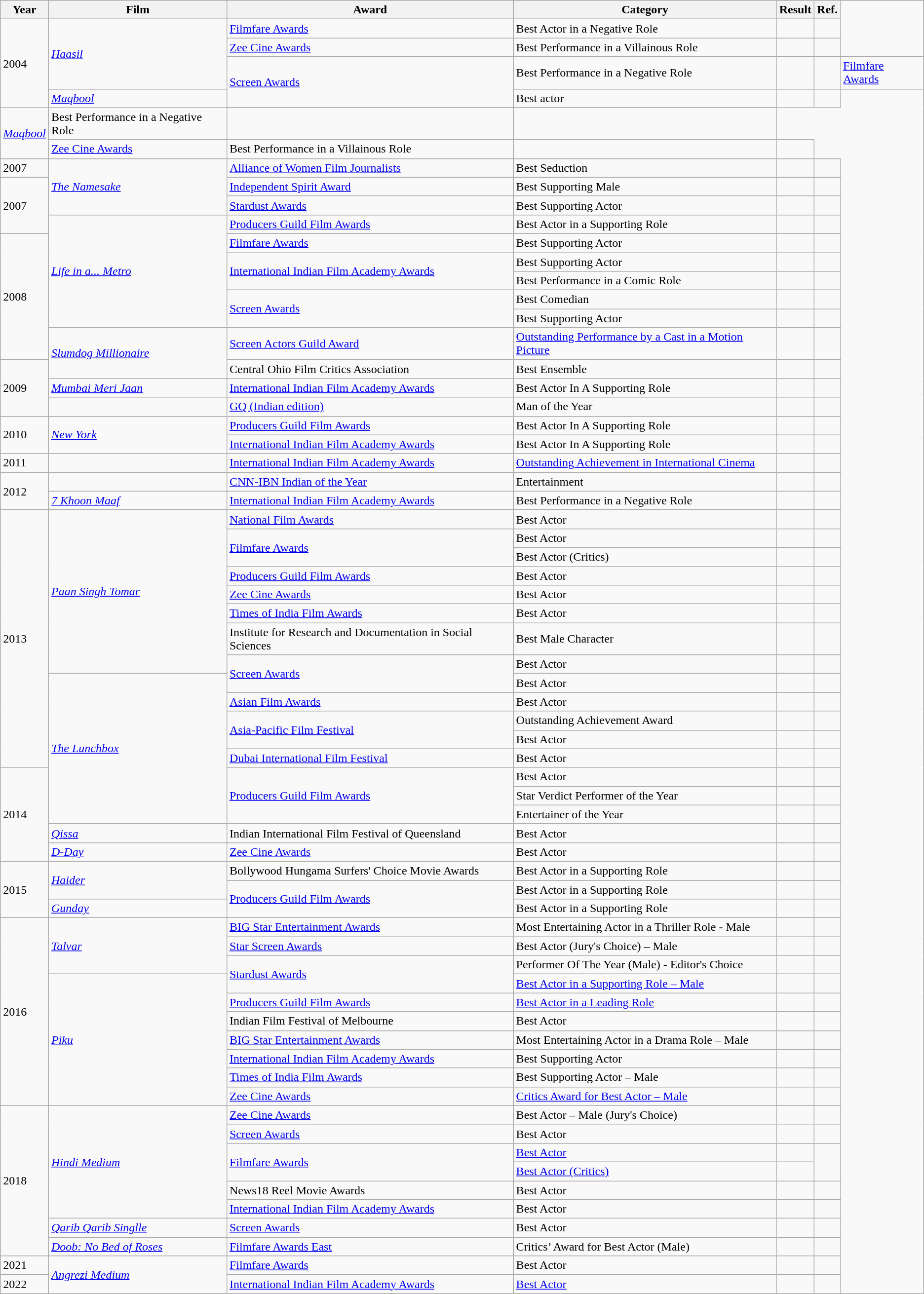<table class="wikitable sortable">
<tr>
<th>Year</th>
<th>Film</th>
<th>Award</th>
<th>Category</th>
<th>Result</th>
<th>Ref.</th>
</tr>
<tr>
<td rowspan="5">2004</td>
<td rowspan="3"><em><a href='#'>Haasil</a></em></td>
<td><a href='#'>Filmfare Awards</a></td>
<td>Best Actor in a Negative Role</td>
<td></td>
<td></td>
</tr>
<tr>
<td><a href='#'>Zee Cine Awards</a></td>
<td>Best Performance in a Villainous Role</td>
<td></td>
<td></td>
</tr>
<tr>
<td rowspan="2"><a href='#'>Screen Awards</a></td>
<td>Best Performance in a Negative Role</td>
<td></td>
<td></td>
<td><a href='#'>Filmfare Awards</a></td>
</tr>
<tr>
<td rowspan="2"><em><a href='#'>Maqbool</a></em></td>
<td>Best actor</td>
<td></td>
<td></td>
</tr>
<tr>
</tr>
<tr>
<td rowspan="2"><em><a href='#'>Maqbool</a></em></td>
<td>Best Performance in a Negative Role</td>
<td></td>
<td></td>
</tr>
<tr>
<td><a href='#'>Zee Cine Awards</a></td>
<td>Best Performance in a Villainous Role</td>
<td></td>
<td></td>
</tr>
<tr>
<td>2007</td>
<td rowspan="3"><em><a href='#'>The Namesake</a></em></td>
<td><a href='#'>Alliance of Women Film Journalists</a></td>
<td>Best Seduction</td>
<td></td>
<td></td>
</tr>
<tr>
<td rowspan="3">2007</td>
<td><a href='#'>Independent Spirit Award</a></td>
<td>Best Supporting Male</td>
<td></td>
<td></td>
</tr>
<tr>
<td><a href='#'>Stardust Awards</a></td>
<td>Best Supporting Actor</td>
<td></td>
<td></td>
</tr>
<tr>
<td rowspan="6"><em><a href='#'>Life in a... Metro</a></em></td>
<td><a href='#'>Producers Guild Film Awards</a></td>
<td>Best Actor in a Supporting Role</td>
<td></td>
<td></td>
</tr>
<tr>
<td rowspan="6">2008</td>
<td><a href='#'>Filmfare Awards</a></td>
<td>Best Supporting Actor</td>
<td></td>
<td></td>
</tr>
<tr>
<td rowspan="2"><a href='#'>International Indian Film Academy Awards</a></td>
<td>Best Supporting Actor</td>
<td></td>
<td></td>
</tr>
<tr>
<td>Best Performance in a Comic Role</td>
<td></td>
<td></td>
</tr>
<tr>
<td rowspan="2"><a href='#'>Screen Awards</a></td>
<td>Best Comedian</td>
<td></td>
<td></td>
</tr>
<tr>
<td>Best Supporting Actor</td>
<td></td>
<td></td>
</tr>
<tr>
<td rowspan="2"><em><a href='#'>Slumdog Millionaire</a></em></td>
<td><a href='#'>Screen Actors Guild Award</a></td>
<td><a href='#'>Outstanding Performance by a Cast in a Motion Picture</a></td>
<td></td>
<td></td>
</tr>
<tr>
<td rowspan="3">2009</td>
<td>Central Ohio Film Critics Association</td>
<td>Best Ensemble</td>
<td></td>
<td></td>
</tr>
<tr>
<td><em><a href='#'>Mumbai Meri Jaan</a></em></td>
<td><a href='#'>International Indian Film Academy Awards</a></td>
<td>Best Actor In A Supporting Role</td>
<td></td>
<td></td>
</tr>
<tr>
<td></td>
<td><a href='#'>GQ (Indian edition)</a></td>
<td>Man of the Year</td>
<td></td>
<td></td>
</tr>
<tr>
<td rowspan="2">2010</td>
<td rowspan="2"><em><a href='#'>New York</a></em></td>
<td><a href='#'>Producers Guild Film Awards</a></td>
<td>Best Actor In A Supporting Role</td>
<td></td>
<td></td>
</tr>
<tr>
<td><a href='#'>International Indian Film Academy Awards</a></td>
<td>Best Actor In A Supporting Role</td>
<td></td>
<td></td>
</tr>
<tr>
<td>2011</td>
<td></td>
<td><a href='#'>International Indian Film Academy Awards</a></td>
<td><a href='#'>Outstanding Achievement in International Cinema</a></td>
<td></td>
<td></td>
</tr>
<tr>
<td rowspan="2">2012</td>
<td></td>
<td><a href='#'>CNN-IBN Indian of the Year</a></td>
<td>Entertainment</td>
<td></td>
<td></td>
</tr>
<tr>
<td><em><a href='#'>7 Khoon Maaf</a></em></td>
<td><a href='#'>International Indian Film Academy Awards</a></td>
<td>Best Performance in a Negative Role</td>
<td></td>
<td></td>
</tr>
<tr>
<td rowspan="13">2013</td>
<td rowspan="8"><em><a href='#'>Paan Singh Tomar</a></em></td>
<td><a href='#'>National Film Awards</a></td>
<td>Best Actor</td>
<td></td>
<td></td>
</tr>
<tr>
<td rowspan="2"><a href='#'>Filmfare Awards</a></td>
<td>Best Actor</td>
<td></td>
<td></td>
</tr>
<tr>
<td>Best Actor (Critics)</td>
<td></td>
<td></td>
</tr>
<tr>
<td><a href='#'>Producers Guild Film Awards</a></td>
<td>Best Actor</td>
<td></td>
<td></td>
</tr>
<tr>
<td><a href='#'>Zee Cine Awards</a></td>
<td>Best Actor</td>
<td></td>
<td></td>
</tr>
<tr>
<td><a href='#'>Times of India Film Awards</a></td>
<td>Best Actor</td>
<td></td>
<td></td>
</tr>
<tr>
<td>Institute for Research and Documentation in Social Sciences</td>
<td>Best Male Character</td>
<td></td>
<td></td>
</tr>
<tr>
<td rowspan="2"><a href='#'>Screen Awards</a></td>
<td>Best Actor</td>
<td></td>
<td></td>
</tr>
<tr>
<td rowspan="8"><em><a href='#'>The Lunchbox</a></em></td>
<td>Best Actor</td>
<td></td>
<td></td>
</tr>
<tr>
<td><a href='#'>Asian Film Awards</a></td>
<td>Best Actor</td>
<td></td>
<td></td>
</tr>
<tr>
<td rowspan="2"><a href='#'>Asia-Pacific Film Festival</a></td>
<td>Outstanding Achievement Award</td>
<td></td>
<td></td>
</tr>
<tr>
<td>Best Actor</td>
<td></td>
<td></td>
</tr>
<tr>
<td><a href='#'>Dubai International Film Festival</a></td>
<td>Best Actor</td>
<td></td>
<td></td>
</tr>
<tr>
<td rowspan="5">2014</td>
<td rowspan="3"><a href='#'>Producers Guild Film Awards</a></td>
<td>Best Actor</td>
<td></td>
<td></td>
</tr>
<tr>
<td>Star Verdict Performer of the Year</td>
<td></td>
<td></td>
</tr>
<tr>
<td>Entertainer of the Year</td>
<td></td>
<td></td>
</tr>
<tr>
<td><em><a href='#'>Qissa</a></em></td>
<td>Indian International Film Festival of Queensland</td>
<td>Best Actor</td>
<td></td>
<td></td>
</tr>
<tr>
<td><a href='#'><em>D-Day</em></a></td>
<td><a href='#'>Zee Cine Awards</a></td>
<td>Best Actor</td>
<td></td>
<td></td>
</tr>
<tr>
<td rowspan="3">2015</td>
<td rowspan="2"><em><a href='#'>Haider</a></em></td>
<td>Bollywood Hungama Surfers' Choice Movie Awards</td>
<td>Best Actor in a Supporting Role</td>
<td></td>
<td></td>
</tr>
<tr>
<td rowspan="2"><a href='#'>Producers Guild Film Awards</a></td>
<td>Best Actor in a Supporting Role</td>
<td></td>
<td></td>
</tr>
<tr>
<td><em><a href='#'>Gunday</a></em></td>
<td>Best Actor in a Supporting Role</td>
<td></td>
<td></td>
</tr>
<tr>
<td rowspan="10">2016</td>
<td rowspan="3"><em><a href='#'>Talvar</a></em></td>
<td><a href='#'>BIG Star Entertainment Awards</a></td>
<td>Most Entertaining Actor in a Thriller Role - Male</td>
<td></td>
<td></td>
</tr>
<tr>
<td><a href='#'>Star Screen Awards</a></td>
<td>Best Actor (Jury's Choice) – Male</td>
<td></td>
<td></td>
</tr>
<tr>
<td rowspan="2"><a href='#'>Stardust Awards</a></td>
<td>Performer Of The Year (Male) - Editor's Choice</td>
<td></td>
<td></td>
</tr>
<tr>
<td rowspan="7"><em><a href='#'>Piku</a></em></td>
<td><a href='#'>Best Actor in a Supporting Role – Male</a></td>
<td></td>
<td></td>
</tr>
<tr>
<td><a href='#'>Producers Guild Film Awards</a></td>
<td><a href='#'>Best Actor in a Leading Role</a></td>
<td></td>
<td></td>
</tr>
<tr>
<td>Indian Film Festival of Melbourne</td>
<td>Best Actor</td>
<td></td>
<td></td>
</tr>
<tr>
<td><a href='#'>BIG Star Entertainment Awards</a></td>
<td>Most Entertaining Actor in a Drama Role – Male</td>
<td></td>
<td></td>
</tr>
<tr>
<td><a href='#'>International Indian Film Academy Awards</a></td>
<td>Best Supporting Actor</td>
<td></td>
<td></td>
</tr>
<tr>
<td><a href='#'>Times of India Film Awards</a></td>
<td>Best Supporting Actor – Male</td>
<td></td>
<td></td>
</tr>
<tr>
<td><a href='#'>Zee Cine Awards</a></td>
<td><a href='#'>Critics Award for Best Actor – Male</a></td>
<td></td>
<td></td>
</tr>
<tr>
<td rowspan="8">2018</td>
<td rowspan="6"><em><a href='#'>Hindi Medium</a></em></td>
<td><a href='#'>Zee Cine Awards</a></td>
<td>Best Actor – Male (Jury's Choice)</td>
<td></td>
<td></td>
</tr>
<tr>
<td><a href='#'>Screen Awards</a></td>
<td>Best Actor</td>
<td></td>
<td></td>
</tr>
<tr>
<td rowspan="2"><a href='#'>Filmfare Awards</a></td>
<td><a href='#'>Best Actor</a></td>
<td></td>
<td rowspan="2"></td>
</tr>
<tr>
<td><a href='#'>Best Actor (Critics)</a></td>
<td></td>
</tr>
<tr>
<td>News18 Reel Movie Awards</td>
<td>Best Actor</td>
<td></td>
<td></td>
</tr>
<tr>
<td><a href='#'>International Indian Film Academy Awards</a></td>
<td>Best Actor</td>
<td></td>
<td></td>
</tr>
<tr>
<td><em><a href='#'>Qarib Qarib Singlle</a></em></td>
<td><a href='#'>Screen Awards</a></td>
<td>Best Actor</td>
<td></td>
<td></td>
</tr>
<tr>
<td><em><a href='#'>Doob: No Bed of Roses</a></em></td>
<td><a href='#'>Filmfare Awards East</a></td>
<td>Critics’ Award for Best Actor (Male)</td>
<td></td>
<td></td>
</tr>
<tr>
<td>2021</td>
<td rowspan="2"><em><a href='#'>Angrezi Medium</a></em></td>
<td><a href='#'>Filmfare Awards</a></td>
<td>Best Actor</td>
<td></td>
<td></td>
</tr>
<tr>
<td>2022</td>
<td><a href='#'>International Indian Film Academy Awards</a></td>
<td><a href='#'>Best Actor</a></td>
<td></td>
<td></td>
</tr>
</table>
